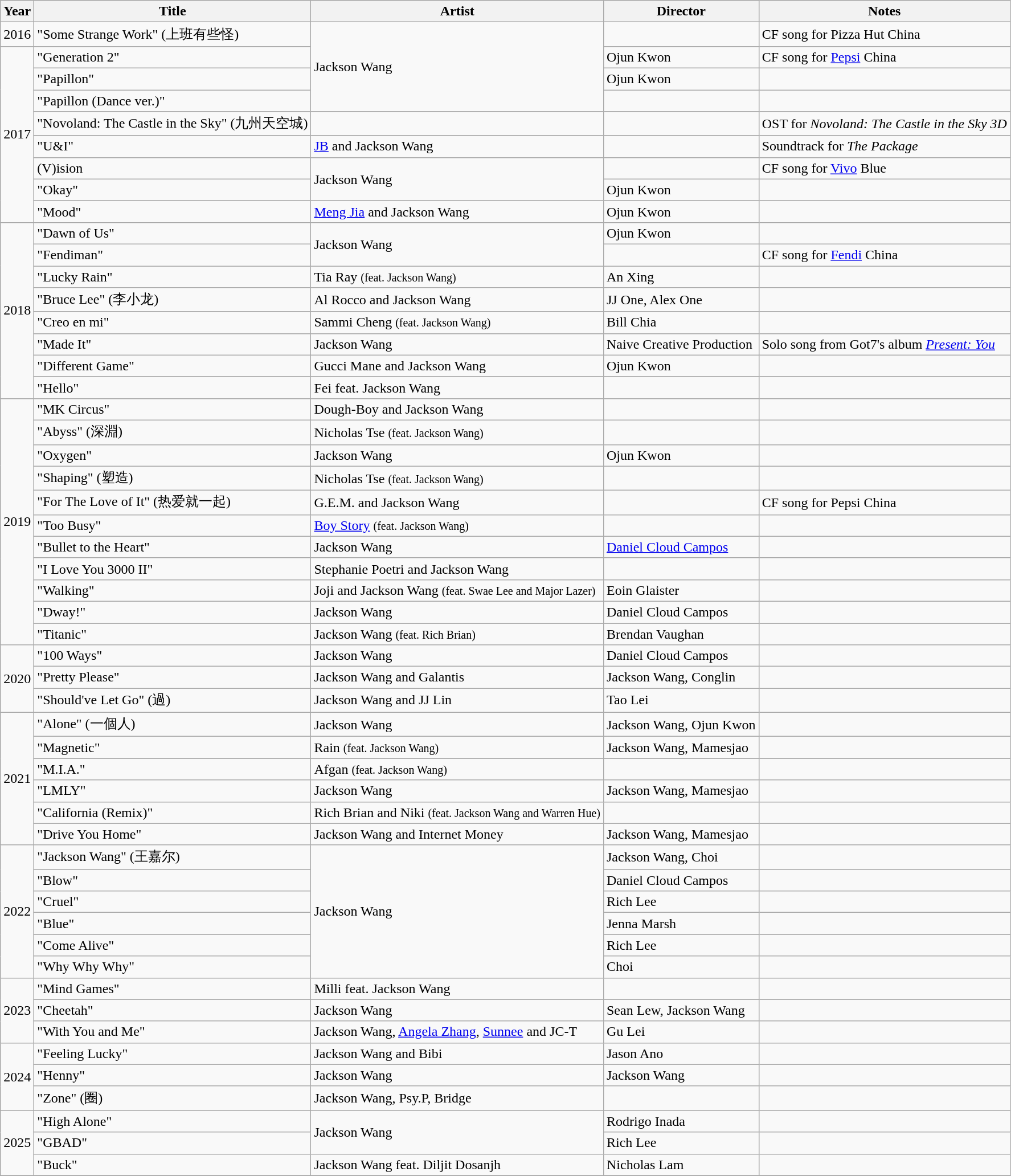<table class="wikitable">
<tr>
<th>Year</th>
<th>Title</th>
<th>Artist</th>
<th>Director</th>
<th>Notes</th>
</tr>
<tr>
<td>2016</td>
<td>"Some Strange Work" (上班有些怪)</td>
<td rowspan="4">Jackson Wang</td>
<td></td>
<td>CF song for Pizza Hut China</td>
</tr>
<tr>
<td rowspan="8">2017</td>
<td>"Generation 2"</td>
<td>Ojun Kwon</td>
<td>CF song for <a href='#'>Pepsi</a> China</td>
</tr>
<tr>
<td>"Papillon"</td>
<td>Ojun Kwon</td>
<td></td>
</tr>
<tr>
<td>"Papillon (Dance ver.)"</td>
<td></td>
<td></td>
</tr>
<tr>
<td>"Novoland: The Castle in the Sky" (九州天空城)</td>
<td></td>
<td></td>
<td>OST for <em>Novoland: The Castle in the Sky 3D</em></td>
</tr>
<tr>
<td>"U&I"</td>
<td><a href='#'>JB</a> and Jackson Wang</td>
<td></td>
<td>Soundtrack for <em>The Package</em></td>
</tr>
<tr>
<td>(V)ision</td>
<td rowspan="2">Jackson Wang</td>
<td></td>
<td>CF song for <a href='#'>Vivo</a> Blue</td>
</tr>
<tr>
<td>"Okay"</td>
<td>Ojun Kwon</td>
<td></td>
</tr>
<tr>
<td>"Mood"</td>
<td><a href='#'>Meng Jia</a> and Jackson Wang</td>
<td>Ojun Kwon</td>
</tr>
<tr>
<td rowspan="8">2018</td>
<td>"Dawn of Us"</td>
<td rowspan="2">Jackson Wang</td>
<td>Ojun Kwon</td>
<td></td>
</tr>
<tr>
<td>"Fendiman"</td>
<td></td>
<td>CF song for <a href='#'>Fendi</a> China</td>
</tr>
<tr>
<td>"Lucky Rain"</td>
<td>Tia Ray <small>(feat. Jackson Wang)</small></td>
<td>An Xing</td>
<td></td>
</tr>
<tr>
<td>"Bruce Lee" (李小龙)</td>
<td>Al Rocco and Jackson Wang</td>
<td>JJ One, Alex One</td>
<td></td>
</tr>
<tr>
<td>"Creo en mi"</td>
<td>Sammi Cheng <small>(feat. Jackson Wang)</small></td>
<td>Bill Chia</td>
<td></td>
</tr>
<tr>
<td>"Made It"</td>
<td>Jackson Wang</td>
<td>Naive Creative Production</td>
<td>Solo song from Got7's album <em><a href='#'>Present: You</a></em></td>
</tr>
<tr>
<td>"Different Game"</td>
<td>Gucci Mane and Jackson Wang</td>
<td>Ojun Kwon</td>
<td></td>
</tr>
<tr>
<td>"Hello"</td>
<td>Fei feat. Jackson Wang</td>
<td></td>
<td></td>
</tr>
<tr>
<td rowspan="11">2019</td>
<td>"MK Circus"</td>
<td>Dough-Boy and Jackson Wang</td>
<td></td>
<td></td>
</tr>
<tr>
<td>"Abyss" (深淵)</td>
<td>Nicholas Tse <small>(feat. Jackson Wang)</small></td>
<td></td>
<td></td>
</tr>
<tr>
<td>"Oxygen"</td>
<td>Jackson Wang</td>
<td>Ojun Kwon</td>
<td></td>
</tr>
<tr>
<td>"Shaping" (塑造)</td>
<td>Nicholas Tse <small>(feat. Jackson Wang)</small></td>
<td></td>
<td></td>
</tr>
<tr>
<td>"For The Love of It" (热爱就一起)</td>
<td>G.E.M. and Jackson Wang</td>
<td></td>
<td>CF song for Pepsi China</td>
</tr>
<tr>
<td>"Too Busy"</td>
<td><a href='#'>Boy Story</a> <small>(feat. Jackson Wang)</small></td>
<td></td>
<td></td>
</tr>
<tr>
<td>"Bullet to the Heart"</td>
<td>Jackson Wang</td>
<td><a href='#'>Daniel Cloud Campos</a></td>
<td></td>
</tr>
<tr>
<td>"I Love You 3000 II"</td>
<td>Stephanie Poetri and Jackson Wang</td>
<td></td>
<td></td>
</tr>
<tr>
<td>"Walking"</td>
<td>Joji and Jackson Wang <small>(feat. Swae Lee and Major Lazer)</small></td>
<td>Eoin Glaister</td>
<td></td>
</tr>
<tr>
<td>"Dway!"</td>
<td>Jackson Wang</td>
<td>Daniel Cloud Campos</td>
<td></td>
</tr>
<tr>
<td>"Titanic"</td>
<td>Jackson Wang <small>(feat. Rich Brian)</small></td>
<td>Brendan Vaughan</td>
<td></td>
</tr>
<tr>
<td rowspan="3">2020</td>
<td>"100 Ways"</td>
<td>Jackson Wang</td>
<td>Daniel Cloud Campos</td>
<td></td>
</tr>
<tr>
<td>"Pretty Please"</td>
<td>Jackson Wang and Galantis</td>
<td>Jackson Wang, Conglin</td>
<td></td>
</tr>
<tr>
<td>"Should've Let Go" (過)</td>
<td>Jackson Wang and JJ Lin</td>
<td>Tao Lei</td>
<td></td>
</tr>
<tr>
<td rowspan="6">2021</td>
<td>"Alone" (一個人)</td>
<td>Jackson Wang</td>
<td>Jackson Wang, Ojun Kwon</td>
<td></td>
</tr>
<tr>
<td>"Magnetic"</td>
<td>Rain <small>(feat. Jackson Wang)</small></td>
<td>Jackson Wang, Mamesjao</td>
<td></td>
</tr>
<tr>
<td>"M.I.A."</td>
<td>Afgan <small>(feat. Jackson Wang)</small></td>
<td></td>
<td></td>
</tr>
<tr>
<td>"LMLY"</td>
<td>Jackson Wang</td>
<td>Jackson Wang, Mamesjao</td>
<td></td>
</tr>
<tr>
<td>"California (Remix)"</td>
<td>Rich Brian and Niki <small>(feat. Jackson Wang and Warren Hue)</small></td>
<td></td>
<td></td>
</tr>
<tr>
<td>"Drive You Home"</td>
<td>Jackson Wang and Internet Money</td>
<td>Jackson Wang, Mamesjao</td>
<td></td>
</tr>
<tr>
<td rowspan="6">2022</td>
<td>"Jackson Wang" (王嘉尔)</td>
<td rowspan="6">Jackson Wang</td>
<td>Jackson Wang, Choi</td>
<td></td>
</tr>
<tr>
<td>"Blow"</td>
<td>Daniel Cloud Campos</td>
<td></td>
</tr>
<tr>
<td>"Cruel"</td>
<td>Rich Lee</td>
<td></td>
</tr>
<tr>
<td>"Blue"</td>
<td>Jenna Marsh</td>
<td></td>
</tr>
<tr>
<td>"Come Alive"</td>
<td>Rich Lee</td>
<td></td>
</tr>
<tr>
<td>"Why Why Why"</td>
<td>Choi</td>
<td></td>
</tr>
<tr>
<td rowspan=3>2023</td>
<td>"Mind Games"</td>
<td>Milli feat. Jackson Wang</td>
<td></td>
<td></td>
</tr>
<tr>
<td>"Cheetah"</td>
<td>Jackson Wang</td>
<td>Sean Lew, Jackson Wang</td>
<td></td>
</tr>
<tr>
<td>"With You and Me"</td>
<td>Jackson Wang, <a href='#'>Angela Zhang</a>, <a href='#'>Sunnee</a> and JC-T</td>
<td>Gu Lei</td>
<td></td>
</tr>
<tr>
<td rowspan="3">2024</td>
<td>"Feeling Lucky"</td>
<td>Jackson Wang and Bibi</td>
<td>Jason Ano</td>
<td></td>
</tr>
<tr>
<td>"Henny"</td>
<td>Jackson Wang</td>
<td>Jackson Wang</td>
<td></td>
</tr>
<tr>
<td>"Zone" (圈)</td>
<td>Jackson Wang, Psy.P, Bridge</td>
<td></td>
<td></td>
</tr>
<tr>
<td rowspan="3">2025</td>
<td>"High Alone"</td>
<td rowspan="2">Jackson Wang</td>
<td>Rodrigo Inada</td>
<td></td>
</tr>
<tr>
<td>"GBAD"</td>
<td>Rich Lee</td>
<td></td>
</tr>
<tr>
<td>"Buck"</td>
<td>Jackson Wang feat. Diljit Dosanjh</td>
<td>Nicholas Lam</td>
<td></td>
</tr>
<tr>
</tr>
</table>
